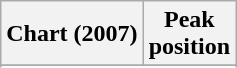<table class="wikitable sortable plainrowheaders" style="text-align:center">
<tr>
<th scope="col">Chart (2007)</th>
<th scope="col">Peak<br>position</th>
</tr>
<tr>
</tr>
<tr>
</tr>
<tr>
</tr>
<tr>
</tr>
</table>
